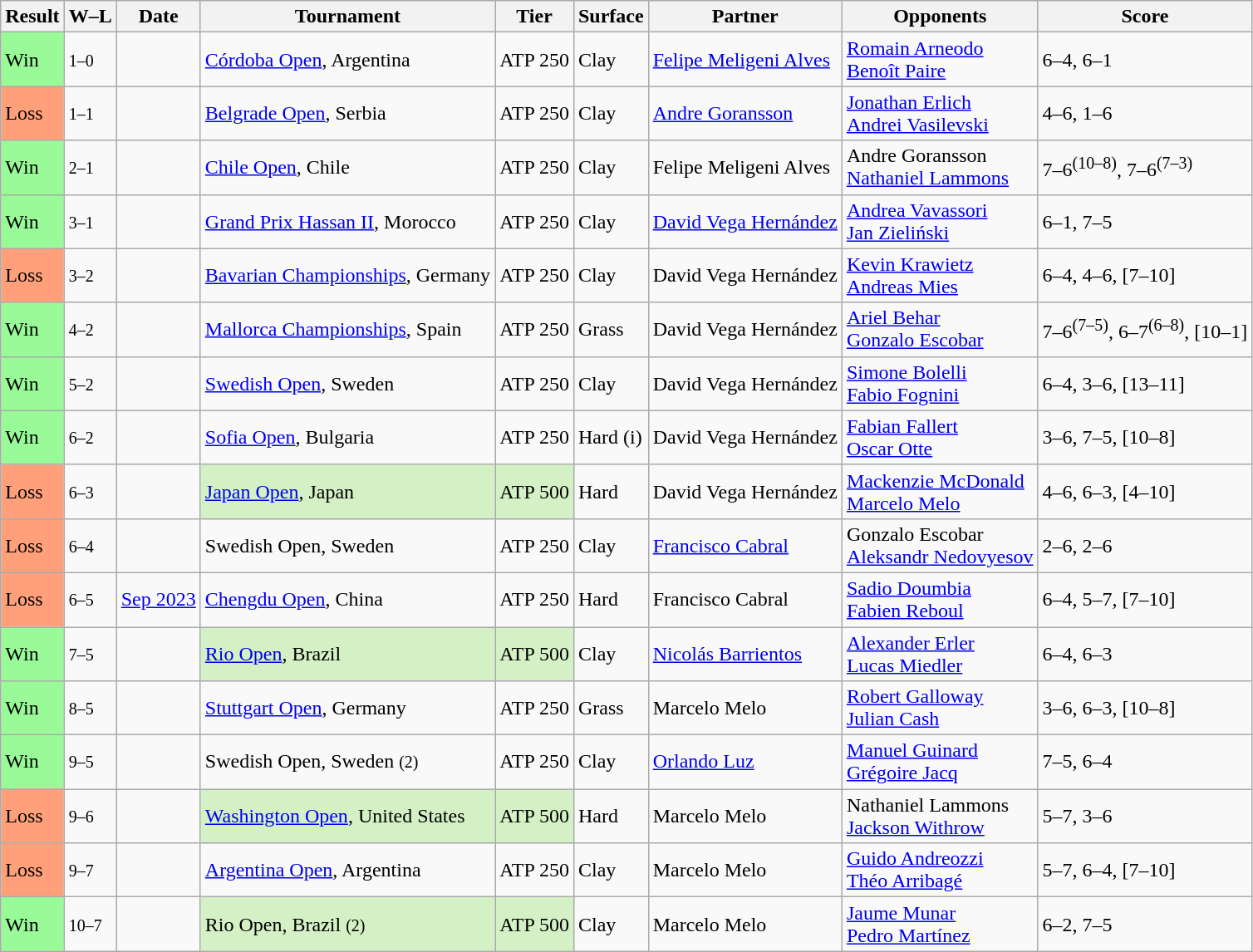<table class="sortable wikitable nowrap">
<tr>
<th>Result</th>
<th class="unsortable">W–L</th>
<th>Date</th>
<th>Tournament</th>
<th>Tier</th>
<th>Surface</th>
<th>Partner</th>
<th>Opponents</th>
<th class="unsortable">Score</th>
</tr>
<tr>
<td bgcolor=98FB98>Win</td>
<td><small>1–0</small></td>
<td><a href='#'></a></td>
<td><a href='#'>Córdoba Open</a>, Argentina</td>
<td>ATP 250</td>
<td>Clay</td>
<td> <a href='#'>Felipe Meligeni Alves</a></td>
<td> <a href='#'>Romain Arneodo</a><br> <a href='#'>Benoît Paire</a></td>
<td>6–4, 6–1</td>
</tr>
<tr>
<td bgcolor=FFA07A>Loss</td>
<td><small>1–1</small></td>
<td><a href='#'></a></td>
<td><a href='#'>Belgrade Open</a>, Serbia</td>
<td>ATP 250</td>
<td>Clay</td>
<td> <a href='#'>Andre Goransson</a></td>
<td> <a href='#'>Jonathan Erlich</a><br> <a href='#'>Andrei Vasilevski</a></td>
<td>4–6, 1–6</td>
</tr>
<tr>
<td bgcolor=98FB98>Win</td>
<td><small>2–1</small></td>
<td><a href='#'></a></td>
<td><a href='#'>Chile Open</a>, Chile</td>
<td>ATP 250</td>
<td>Clay</td>
<td> Felipe Meligeni Alves</td>
<td> Andre Goransson <br>  <a href='#'>Nathaniel Lammons</a></td>
<td>7–6<sup>(10–8)</sup>, 7–6<sup>(7–3)</sup></td>
</tr>
<tr>
<td bgcolor=98fb98>Win</td>
<td><small>3–1</small></td>
<td><a href='#'></a></td>
<td><a href='#'>Grand Prix Hassan II</a>, Morocco</td>
<td>ATP 250</td>
<td>Clay</td>
<td> <a href='#'>David Vega Hernández</a></td>
<td> <a href='#'>Andrea Vavassori</a><br> <a href='#'>Jan Zieliński</a></td>
<td>6–1, 7–5</td>
</tr>
<tr>
<td bgcolor=FFA07A>Loss</td>
<td><small>3–2</small></td>
<td><a href='#'></a></td>
<td><a href='#'>Bavarian Championships</a>, Germany</td>
<td>ATP 250</td>
<td>Clay</td>
<td> David Vega Hernández</td>
<td> <a href='#'>Kevin Krawietz</a><br> <a href='#'>Andreas Mies</a></td>
<td>6–4, 4–6, [7–10]</td>
</tr>
<tr>
<td bgcolor=98fb98>Win</td>
<td><small>4–2</small></td>
<td><a href='#'></a></td>
<td><a href='#'>Mallorca Championships</a>, Spain</td>
<td>ATP 250</td>
<td>Grass</td>
<td> David Vega Hernández</td>
<td> <a href='#'>Ariel Behar</a><br> <a href='#'>Gonzalo Escobar</a></td>
<td>7–6<sup>(7–5)</sup>, 6–7<sup>(6–8)</sup>, [10–1]</td>
</tr>
<tr>
<td bgcolor=98fb98>Win</td>
<td><small>5–2</small></td>
<td><a href='#'></a></td>
<td><a href='#'>Swedish Open</a>, Sweden</td>
<td>ATP 250</td>
<td>Clay</td>
<td> David Vega Hernández</td>
<td> <a href='#'>Simone Bolelli</a><br> <a href='#'>Fabio Fognini</a></td>
<td>6–4, 3–6, [13–11]</td>
</tr>
<tr>
<td bgcolor=98fb98>Win</td>
<td><small>6–2</small></td>
<td><a href='#'></a></td>
<td><a href='#'>Sofia Open</a>, Bulgaria</td>
<td>ATP 250</td>
<td>Hard (i)</td>
<td> David Vega Hernández</td>
<td> <a href='#'>Fabian Fallert</a><br> <a href='#'>Oscar Otte</a></td>
<td>3–6, 7–5, [10–8]</td>
</tr>
<tr>
<td bgcolor=FFA07A>Loss</td>
<td><small>6–3</small></td>
<td><a href='#'></a></td>
<td style="background:#d4f1c5;"><a href='#'>Japan Open</a>, Japan</td>
<td style="background:#d4f1c5;">ATP 500</td>
<td>Hard</td>
<td> David Vega Hernández</td>
<td> <a href='#'>Mackenzie McDonald</a><br> <a href='#'>Marcelo Melo</a></td>
<td>4–6, 6–3, [4–10]</td>
</tr>
<tr>
<td bgcolor=FFA07A>Loss</td>
<td><small>6–4</small></td>
<td><a href='#'></a></td>
<td>Swedish Open, Sweden</td>
<td>ATP 250</td>
<td>Clay</td>
<td> <a href='#'>Francisco Cabral</a></td>
<td> Gonzalo Escobar<br> <a href='#'>Aleksandr Nedovyesov</a></td>
<td>2–6, 2–6</td>
</tr>
<tr>
<td bgcolor= FFA07A>Loss</td>
<td><small>6–5</small></td>
<td><a href='#'>Sep 2023</a></td>
<td><a href='#'>Chengdu Open</a>, China</td>
<td>ATP 250</td>
<td>Hard</td>
<td> Francisco Cabral</td>
<td> <a href='#'>Sadio Doumbia</a> <br>  <a href='#'>Fabien Reboul</a></td>
<td>6–4, 5–7, [7–10]</td>
</tr>
<tr>
<td bgcolor=98FB98>Win</td>
<td><small>7–5</small></td>
<td><a href='#'></a></td>
<td style=background:#D4F1C5><a href='#'>Rio Open</a>, Brazil</td>
<td style=background:#D4F1C5>ATP 500</td>
<td>Clay</td>
<td> <a href='#'>Nicolás Barrientos</a></td>
<td> <a href='#'>Alexander Erler</a><br>  <a href='#'>Lucas Miedler</a></td>
<td>6–4, 6–3</td>
</tr>
<tr>
<td bgcolor=98fb98>Win</td>
<td><small>8–5</small></td>
<td><a href='#'></a></td>
<td><a href='#'>Stuttgart Open</a>, Germany</td>
<td>ATP 250</td>
<td>Grass</td>
<td> Marcelo Melo</td>
<td> <a href='#'>Robert Galloway</a> <br> <a href='#'>Julian Cash</a></td>
<td>3–6, 6–3, [10–8]</td>
</tr>
<tr>
<td bgcolor=98fb98>Win</td>
<td><small>9–5</small></td>
<td><a href='#'></a></td>
<td>Swedish Open, Sweden <small>(2)</small></td>
<td>ATP 250</td>
<td>Clay</td>
<td> <a href='#'>Orlando Luz</a></td>
<td> <a href='#'>Manuel Guinard</a> <br> <a href='#'>Grégoire Jacq</a></td>
<td>7–5, 6–4</td>
</tr>
<tr>
<td bgcolor=FFA07A>Loss</td>
<td><small>9–6</small></td>
<td><a href='#'></a></td>
<td style=background:#D4F1C5><a href='#'>Washington Open</a>, United States</td>
<td style=background:#D4F1C5>ATP 500</td>
<td>Hard</td>
<td> Marcelo Melo</td>
<td> Nathaniel Lammons<br>  <a href='#'>Jackson Withrow</a></td>
<td>5–7, 3–6</td>
</tr>
<tr>
<td bgcolor=FFA07A>Loss</td>
<td><small>9–7</small></td>
<td><a href='#'></a></td>
<td><a href='#'>Argentina Open</a>, Argentina</td>
<td>ATP 250</td>
<td>Clay</td>
<td> Marcelo Melo</td>
<td> <a href='#'>Guido Andreozzi</a><br> <a href='#'>Théo Arribagé</a></td>
<td>5–7, 6–4, [7–10]</td>
</tr>
<tr>
<td bgcolor=98fb98>Win</td>
<td><small>10–7</small></td>
<td><a href='#'></a></td>
<td style=background:#D4F1C5>Rio Open, Brazil <small>(2)</small></td>
<td style=background:#D4F1C5>ATP 500</td>
<td>Clay</td>
<td> Marcelo Melo</td>
<td> <a href='#'>Jaume Munar</a><br> <a href='#'>Pedro Martínez</a></td>
<td>6–2, 7–5</td>
</tr>
</table>
